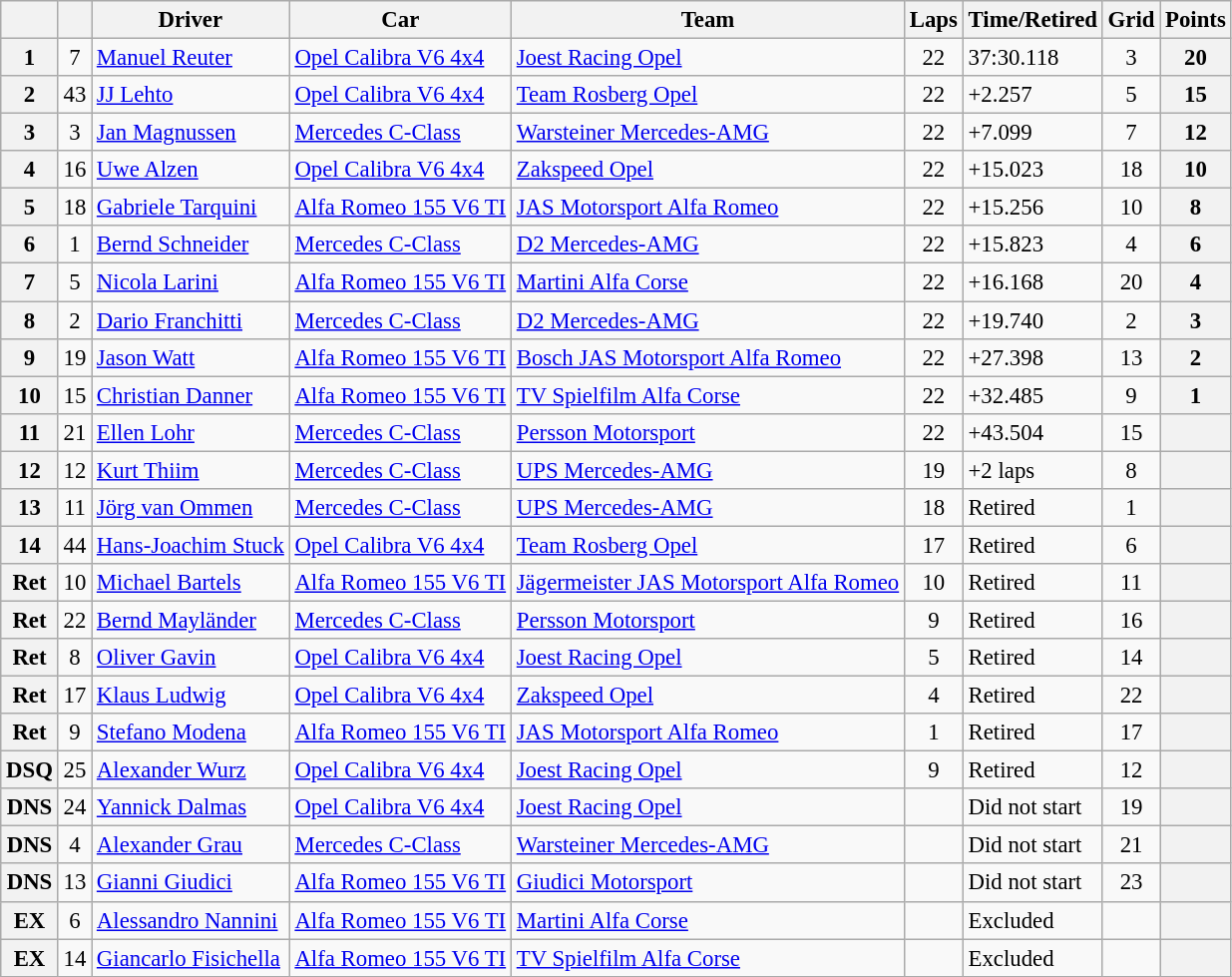<table class="wikitable sortable" style="font-size:95%">
<tr>
<th></th>
<th></th>
<th>Driver</th>
<th>Car</th>
<th>Team</th>
<th>Laps</th>
<th>Time/Retired</th>
<th>Grid</th>
<th>Points</th>
</tr>
<tr>
<th>1</th>
<td align=center>7</td>
<td> <a href='#'>Manuel Reuter</a></td>
<td><a href='#'>Opel Calibra V6 4x4</a></td>
<td> <a href='#'>Joest Racing Opel</a></td>
<td align=center>22</td>
<td>37:30.118</td>
<td align=center>3</td>
<th>20</th>
</tr>
<tr>
<th>2</th>
<td align=center>43</td>
<td> <a href='#'>JJ Lehto</a></td>
<td><a href='#'>Opel Calibra V6 4x4</a></td>
<td> <a href='#'>Team Rosberg Opel</a></td>
<td align=center>22</td>
<td>+2.257</td>
<td align=center>5</td>
<th>15</th>
</tr>
<tr>
<th>3</th>
<td align=center>3</td>
<td> <a href='#'>Jan Magnussen</a></td>
<td><a href='#'>Mercedes C-Class</a></td>
<td> <a href='#'>Warsteiner Mercedes-AMG</a></td>
<td align=center>22</td>
<td>+7.099</td>
<td align=center>7</td>
<th>12</th>
</tr>
<tr>
<th>4</th>
<td align=center>16</td>
<td> <a href='#'>Uwe Alzen</a></td>
<td><a href='#'>Opel Calibra V6 4x4</a></td>
<td> <a href='#'>Zakspeed Opel</a></td>
<td align=center>22</td>
<td>+15.023</td>
<td align=center>18</td>
<th>10</th>
</tr>
<tr>
<th>5</th>
<td align=center>18</td>
<td> <a href='#'>Gabriele Tarquini</a></td>
<td><a href='#'>Alfa Romeo 155 V6 TI</a></td>
<td> <a href='#'>JAS Motorsport Alfa Romeo</a></td>
<td align=center>22</td>
<td>+15.256</td>
<td align=center>10</td>
<th>8</th>
</tr>
<tr>
<th>6</th>
<td align=center>1</td>
<td> <a href='#'>Bernd Schneider</a></td>
<td><a href='#'>Mercedes C-Class</a></td>
<td> <a href='#'>D2 Mercedes-AMG</a></td>
<td align=center>22</td>
<td>+15.823</td>
<td align=center>4</td>
<th>6</th>
</tr>
<tr>
<th>7</th>
<td align=center>5</td>
<td> <a href='#'>Nicola Larini</a></td>
<td><a href='#'>Alfa Romeo 155 V6 TI</a></td>
<td> <a href='#'>Martini Alfa Corse</a></td>
<td align=center>22</td>
<td>+16.168</td>
<td align=center>20</td>
<th>4</th>
</tr>
<tr>
<th>8</th>
<td align=center>2</td>
<td> <a href='#'>Dario Franchitti</a></td>
<td><a href='#'>Mercedes C-Class</a></td>
<td> <a href='#'>D2 Mercedes-AMG</a></td>
<td align=center>22</td>
<td>+19.740</td>
<td align=center>2</td>
<th>3</th>
</tr>
<tr>
<th>9</th>
<td align=center>19</td>
<td> <a href='#'>Jason Watt</a></td>
<td><a href='#'>Alfa Romeo 155 V6 TI</a></td>
<td> <a href='#'>Bosch JAS Motorsport Alfa Romeo</a></td>
<td align=center>22</td>
<td>+27.398</td>
<td align=center>13</td>
<th>2</th>
</tr>
<tr>
<th>10</th>
<td align=center>15</td>
<td> <a href='#'>Christian Danner</a></td>
<td><a href='#'>Alfa Romeo 155 V6 TI</a></td>
<td> <a href='#'>TV Spielfilm Alfa Corse</a></td>
<td align=center>22</td>
<td>+32.485</td>
<td align=center>9</td>
<th>1</th>
</tr>
<tr>
<th>11</th>
<td align=center>21</td>
<td> <a href='#'>Ellen Lohr</a></td>
<td><a href='#'>Mercedes C-Class</a></td>
<td> <a href='#'>Persson Motorsport</a></td>
<td align=center>22</td>
<td>+43.504</td>
<td align=center>15</td>
<th></th>
</tr>
<tr>
<th>12</th>
<td align=center>12</td>
<td> <a href='#'>Kurt Thiim</a></td>
<td><a href='#'>Mercedes C-Class</a></td>
<td> <a href='#'>UPS Mercedes-AMG</a></td>
<td align=center>19</td>
<td>+2 laps</td>
<td align=center>8</td>
<th></th>
</tr>
<tr>
<th>13</th>
<td align=center>11</td>
<td> <a href='#'>Jörg van Ommen</a></td>
<td><a href='#'>Mercedes C-Class</a></td>
<td> <a href='#'>UPS Mercedes-AMG</a></td>
<td align=center>18</td>
<td>Retired</td>
<td align=center>1</td>
<th></th>
</tr>
<tr>
<th>14</th>
<td align=center>44</td>
<td> <a href='#'>Hans-Joachim Stuck</a></td>
<td><a href='#'>Opel Calibra V6 4x4</a></td>
<td> <a href='#'>Team Rosberg Opel</a></td>
<td align=center>17</td>
<td>Retired</td>
<td align=center>6</td>
<th></th>
</tr>
<tr>
<th>Ret</th>
<td align=center>10</td>
<td> <a href='#'>Michael Bartels</a></td>
<td><a href='#'>Alfa Romeo 155 V6 TI</a></td>
<td> <a href='#'>Jägermeister JAS Motorsport Alfa Romeo</a></td>
<td align=center>10</td>
<td>Retired</td>
<td align=center>11</td>
<th></th>
</tr>
<tr>
<th>Ret</th>
<td align=center>22</td>
<td> <a href='#'>Bernd Mayländer</a></td>
<td><a href='#'>Mercedes C-Class</a></td>
<td> <a href='#'>Persson Motorsport</a></td>
<td align=center>9</td>
<td>Retired</td>
<td align=center>16</td>
<th></th>
</tr>
<tr>
<th>Ret</th>
<td align=center>8</td>
<td> <a href='#'>Oliver Gavin</a></td>
<td><a href='#'>Opel Calibra V6 4x4</a></td>
<td> <a href='#'>Joest Racing Opel</a></td>
<td align=center>5</td>
<td>Retired</td>
<td align=center>14</td>
<th></th>
</tr>
<tr>
<th>Ret</th>
<td align=center>17</td>
<td> <a href='#'>Klaus Ludwig</a></td>
<td><a href='#'>Opel Calibra V6 4x4</a></td>
<td> <a href='#'>Zakspeed Opel</a></td>
<td align=center>4</td>
<td>Retired</td>
<td align=center>22</td>
<th></th>
</tr>
<tr>
<th>Ret</th>
<td align=center>9</td>
<td> <a href='#'>Stefano Modena</a></td>
<td><a href='#'>Alfa Romeo 155 V6 TI</a></td>
<td> <a href='#'>JAS Motorsport Alfa Romeo</a></td>
<td align=center>1</td>
<td>Retired</td>
<td align=center>17</td>
<th></th>
</tr>
<tr>
<th>DSQ</th>
<td align=center>25</td>
<td> <a href='#'>Alexander Wurz</a></td>
<td><a href='#'>Opel Calibra V6 4x4</a></td>
<td> <a href='#'>Joest Racing Opel</a></td>
<td align=center>9</td>
<td>Retired</td>
<td align=center>12</td>
<th></th>
</tr>
<tr>
<th>DNS</th>
<td align=center>24</td>
<td> <a href='#'>Yannick Dalmas</a></td>
<td><a href='#'>Opel Calibra V6 4x4</a></td>
<td> <a href='#'>Joest Racing Opel</a></td>
<td align=center></td>
<td>Did not start</td>
<td align=center>19</td>
<th></th>
</tr>
<tr>
<th>DNS</th>
<td align=center>4</td>
<td> <a href='#'>Alexander Grau</a></td>
<td><a href='#'>Mercedes C-Class</a></td>
<td> <a href='#'>Warsteiner Mercedes-AMG</a></td>
<td align=center></td>
<td>Did not start</td>
<td align=center>21</td>
<th></th>
</tr>
<tr>
<th>DNS</th>
<td align=center>13</td>
<td> <a href='#'>Gianni Giudici</a></td>
<td><a href='#'>Alfa Romeo 155 V6 TI</a></td>
<td> <a href='#'>Giudici Motorsport</a></td>
<td align=center></td>
<td>Did not start</td>
<td align=center>23</td>
<th></th>
</tr>
<tr>
<th>EX</th>
<td align=center>6</td>
<td> <a href='#'>Alessandro Nannini</a></td>
<td><a href='#'>Alfa Romeo 155 V6 TI</a></td>
<td> <a href='#'>Martini Alfa Corse</a></td>
<td align=center></td>
<td>Excluded</td>
<td align=center></td>
<th></th>
</tr>
<tr>
<th>EX</th>
<td align=center>14</td>
<td> <a href='#'>Giancarlo Fisichella</a></td>
<td><a href='#'>Alfa Romeo 155 V6 TI</a></td>
<td> <a href='#'>TV Spielfilm Alfa Corse</a></td>
<td align=center></td>
<td>Excluded</td>
<td align=center></td>
<th></th>
</tr>
<tr>
</tr>
</table>
